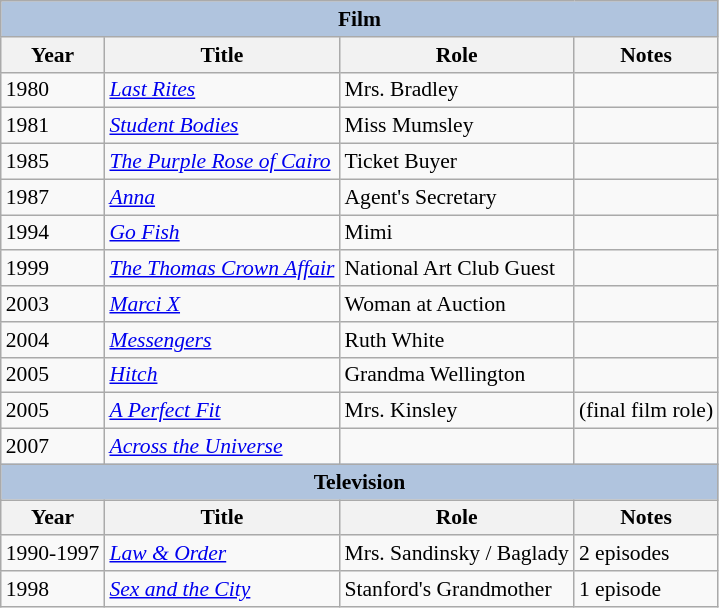<table class="wikitable" style="font-size: 90%;">
<tr>
<th colspan="4" style="background: LightSteelBlue;">Film</th>
</tr>
<tr>
<th>Year</th>
<th>Title</th>
<th>Role</th>
<th>Notes</th>
</tr>
<tr>
<td>1980</td>
<td><em><a href='#'>Last Rites</a></em></td>
<td>Mrs. Bradley</td>
<td></td>
</tr>
<tr>
<td>1981</td>
<td><em><a href='#'>Student Bodies</a></em></td>
<td>Miss Mumsley</td>
<td></td>
</tr>
<tr>
<td>1985</td>
<td><em><a href='#'>The Purple Rose of Cairo</a></em></td>
<td>Ticket Buyer</td>
<td></td>
</tr>
<tr>
<td>1987</td>
<td><em><a href='#'>Anna</a></em></td>
<td>Agent's Secretary</td>
<td></td>
</tr>
<tr>
<td>1994</td>
<td><em><a href='#'>Go Fish</a></em></td>
<td>Mimi</td>
<td></td>
</tr>
<tr>
<td>1999</td>
<td><em><a href='#'>The Thomas Crown Affair</a></em></td>
<td>National Art Club Guest</td>
<td></td>
</tr>
<tr>
<td>2003</td>
<td><em><a href='#'>Marci X</a></em></td>
<td>Woman at Auction</td>
<td></td>
</tr>
<tr>
<td>2004</td>
<td><em><a href='#'>Messengers</a></em></td>
<td>Ruth White</td>
<td></td>
</tr>
<tr>
<td>2005</td>
<td><em><a href='#'>Hitch</a></em></td>
<td>Grandma Wellington</td>
<td></td>
</tr>
<tr>
<td>2005</td>
<td><em><a href='#'>A Perfect Fit</a></em></td>
<td>Mrs. Kinsley</td>
<td>(final film role)</td>
</tr>
<tr>
<td>2007</td>
<td><em><a href='#'>Across the Universe</a></em></td>
<td></td>
<td></td>
</tr>
<tr>
<th colspan="4" style="background: LightSteelBlue;">Television</th>
</tr>
<tr>
<th>Year</th>
<th>Title</th>
<th>Role</th>
<th>Notes</th>
</tr>
<tr>
<td>1990-1997</td>
<td><em><a href='#'>Law & Order</a></em></td>
<td>Mrs. Sandinsky / Baglady</td>
<td>2 episodes</td>
</tr>
<tr>
<td>1998</td>
<td><em><a href='#'>Sex and the City</a></em></td>
<td>Stanford's Grandmother</td>
<td>1 episode</td>
</tr>
</table>
